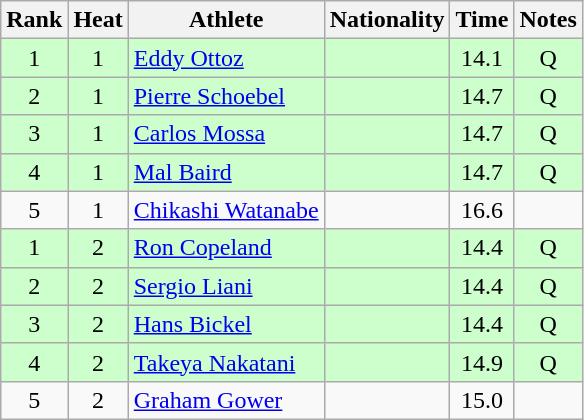<table class="wikitable sortable" style="text-align:center">
<tr>
<th>Rank</th>
<th>Heat</th>
<th>Athlete</th>
<th>Nationality</th>
<th>Time</th>
<th>Notes</th>
</tr>
<tr bgcolor=ccffcc>
<td>1</td>
<td>1</td>
<td align=left><a href='#'>Eddy Ottoz</a></td>
<td align=left></td>
<td>14.1</td>
<td>Q</td>
</tr>
<tr bgcolor=ccffcc>
<td>2</td>
<td>1</td>
<td align=left><a href='#'>Pierre Schoebel</a></td>
<td align=left></td>
<td>14.7</td>
<td>Q</td>
</tr>
<tr bgcolor=ccffcc>
<td>3</td>
<td>1</td>
<td align=left><a href='#'>Carlos Mossa</a></td>
<td align=left></td>
<td>14.7</td>
<td>Q</td>
</tr>
<tr bgcolor=ccffcc>
<td>4</td>
<td>1</td>
<td align=left><a href='#'>Mal Baird</a></td>
<td align=left></td>
<td>14.7</td>
<td>Q</td>
</tr>
<tr>
<td>5</td>
<td>1</td>
<td align=left><a href='#'>Chikashi Watanabe</a></td>
<td align=left></td>
<td>16.6</td>
<td></td>
</tr>
<tr bgcolor=ccffcc>
<td>1</td>
<td>2</td>
<td align=left><a href='#'>Ron Copeland</a></td>
<td align=left></td>
<td>14.4</td>
<td>Q</td>
</tr>
<tr bgcolor=ccffcc>
<td>2</td>
<td>2</td>
<td align=left><a href='#'>Sergio Liani</a></td>
<td align=left></td>
<td>14.4</td>
<td>Q</td>
</tr>
<tr bgcolor=ccffcc>
<td>3</td>
<td>2</td>
<td align=left><a href='#'>Hans Bickel</a></td>
<td align=left></td>
<td>14.4</td>
<td>Q</td>
</tr>
<tr bgcolor=ccffcc>
<td>4</td>
<td>2</td>
<td align=left><a href='#'>Takeya Nakatani</a></td>
<td align=left></td>
<td>14.9</td>
<td>Q</td>
</tr>
<tr>
<td>5</td>
<td>2</td>
<td align=left><a href='#'>Graham Gower</a></td>
<td align=left></td>
<td>15.0</td>
<td></td>
</tr>
</table>
